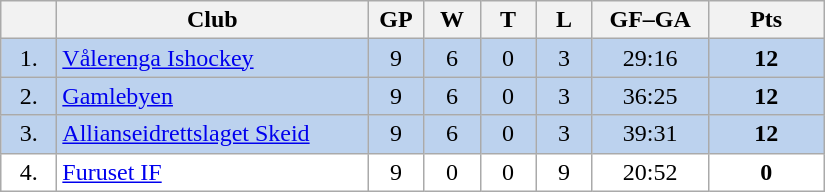<table class="wikitable">
<tr>
<th width="30"></th>
<th width="200">Club</th>
<th width="30">GP</th>
<th width="30">W</th>
<th width="30">T</th>
<th width="30">L</th>
<th width="70">GF–GA</th>
<th width="70">Pts</th>
</tr>
<tr bgcolor="#BCD2EE" align="center">
<td>1.</td>
<td align="left"><a href='#'>Vålerenga Ishockey</a></td>
<td>9</td>
<td>6</td>
<td>0</td>
<td>3</td>
<td>29:16</td>
<td><strong>12</strong></td>
</tr>
<tr bgcolor="#BCD2EE" align="center">
<td>2.</td>
<td align="left"><a href='#'>Gamlebyen</a></td>
<td>9</td>
<td>6</td>
<td>0</td>
<td>3</td>
<td>36:25</td>
<td><strong>12</strong></td>
</tr>
<tr bgcolor="#BCD2EE" align="center">
<td>3.</td>
<td align="left"><a href='#'>Allianseidrettslaget Skeid</a></td>
<td>9</td>
<td>6</td>
<td>0</td>
<td>3</td>
<td>39:31</td>
<td><strong>12</strong></td>
</tr>
<tr bgcolor="#FFFFFF" align="center">
<td>4.</td>
<td align="left"><a href='#'>Furuset IF</a></td>
<td>9</td>
<td>0</td>
<td>0</td>
<td>9</td>
<td>20:52</td>
<td><strong>0</strong></td>
</tr>
</table>
